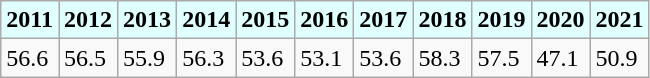<table class="wikitable">
<tr align="center" style="background:#E0FFFF;">
<td><strong>2011</strong></td>
<td><strong>2012</strong></td>
<td><strong>2013</strong></td>
<td><strong>2014</strong></td>
<td><strong>2015</strong></td>
<td><strong>2016</strong></td>
<td><strong>2017</strong></td>
<td><strong>2018</strong></td>
<td><strong>2019</strong></td>
<td><strong>2020</strong></td>
<td><strong>2021</strong></td>
</tr>
<tr>
<td>56.6</td>
<td>56.5</td>
<td>55.9</td>
<td>56.3</td>
<td>53.6</td>
<td>53.1</td>
<td>53.6</td>
<td>58.3</td>
<td>57.5</td>
<td>47.1</td>
<td>50.9</td>
</tr>
</table>
